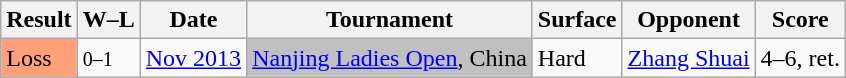<table class="sortable wikitable">
<tr>
<th>Result</th>
<th>W–L</th>
<th>Date</th>
<th>Tournament</th>
<th>Surface</th>
<th>Opponent</th>
<th>Score</th>
</tr>
<tr>
<td style="background:#ffa07a;">Loss</td>
<td><small>0–1</small></td>
<td><a href='#'>Nov 2013</a></td>
<td bgcolor=silver><a href='#'>Nanjing Ladies Open</a>, China</td>
<td>Hard</td>
<td> <a href='#'>Zhang Shuai</a></td>
<td>4–6, ret.</td>
</tr>
</table>
